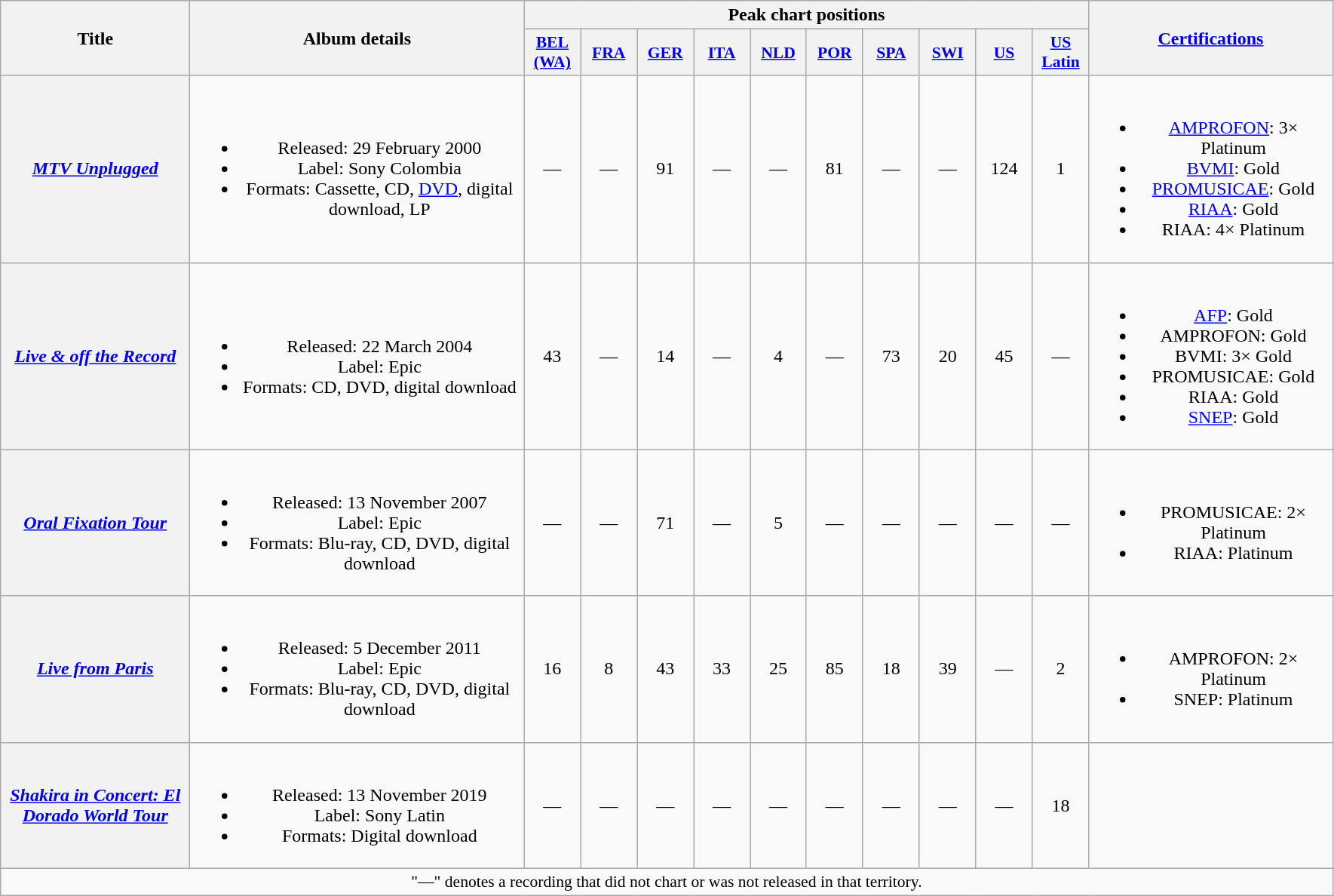<table class="wikitable plainrowheaders" style="text-align:center;">
<tr>
<th scope="col" rowspan="2" style="width:10em;">Title</th>
<th scope="col" rowspan="2" style="width:18em;">Album details</th>
<th scope="col" colspan="10">Peak chart positions</th>
<th scope="col" rowspan="2" style="width:13em;"><a href='#'>Certifications</a></th>
</tr>
<tr>
<th scope="col" style="width:3em;font-size:90%;"><a href='#'>BEL<br>(WA)</a><br></th>
<th scope="col" style="width:3em;font-size:90%;"><a href='#'>FRA</a><br></th>
<th scope="col" style="width:3em;font-size:90%;"><a href='#'>GER</a> <br></th>
<th scope="col" style="width:3em;font-size:90%;"><a href='#'>ITA</a><br></th>
<th scope="col" style="width:3em;font-size:90%;"><a href='#'>NLD</a><br></th>
<th scope="col" style="width:3em;font-size:90%;"><a href='#'>POR</a><br></th>
<th scope="col" style="width:3em;font-size:90%;"><a href='#'>SPA</a><br></th>
<th scope="col" style="width:3em;font-size:90%;"><a href='#'>SWI</a><br></th>
<th scope="col" style="width:3em;font-size:90%;"><a href='#'>US</a><br></th>
<th scope="col" style="width:3em;font-size:90%;"><a href='#'>US<br>Latin</a><br></th>
</tr>
<tr>
<th scope="row"><em><a href='#'>MTV Unplugged</a></em></th>
<td><br><ul><li>Released: 29 February 2000</li><li>Label: Sony Colombia</li><li>Formats: Cassette, CD, <a href='#'>DVD</a>, digital download, LP</li></ul></td>
<td>—</td>
<td>—</td>
<td>91</td>
<td>—</td>
<td>—</td>
<td>81</td>
<td>—</td>
<td>—</td>
<td>124</td>
<td>1</td>
<td><br><ul><li><a href='#'>AMPROFON</a>: 3× Platinum</li><li><a href='#'>BVMI</a>: Gold</li><li><a href='#'>PROMUSICAE</a>: Gold</li><li><a href='#'>RIAA</a>: Gold</li><li>RIAA: 4× Platinum </li></ul></td>
</tr>
<tr>
<th scope="row"><em><a href='#'>Live & off the Record</a></em></th>
<td><br><ul><li>Released: 22 March 2004</li><li>Label: Epic</li><li>Formats: CD, DVD, digital download</li></ul></td>
<td>43</td>
<td>—</td>
<td>14</td>
<td>—</td>
<td>4</td>
<td>—</td>
<td>73</td>
<td>20</td>
<td>45</td>
<td>—</td>
<td><br><ul><li><a href='#'>AFP</a>: Gold</li><li>AMPROFON: Gold</li><li>BVMI: 3× Gold</li><li>PROMUSICAE: Gold</li><li>RIAA: Gold</li><li><a href='#'>SNEP</a>: Gold</li></ul></td>
</tr>
<tr>
<th scope="row"><em><a href='#'>Oral Fixation Tour</a></em></th>
<td><br><ul><li>Released: 13 November 2007</li><li>Label: Epic</li><li>Formats: Blu-ray, CD, DVD, digital download</li></ul></td>
<td>—</td>
<td>—</td>
<td>71</td>
<td>—</td>
<td>5</td>
<td>—</td>
<td>—</td>
<td>—</td>
<td>—</td>
<td>—</td>
<td><br><ul><li>PROMUSICAE: 2× Platinum</li><li>RIAA: Platinum</li></ul></td>
</tr>
<tr>
<th scope="row"><em><a href='#'>Live from Paris</a></em></th>
<td><br><ul><li>Released: 5 December 2011</li><li>Label: Epic</li><li>Formats: Blu-ray, CD, DVD, digital download</li></ul></td>
<td>16</td>
<td>8</td>
<td>43</td>
<td>33</td>
<td>25</td>
<td>85</td>
<td>18</td>
<td>39</td>
<td>—</td>
<td>2</td>
<td><br><ul><li>AMPROFON: 2× Platinum</li><li>SNEP: Platinum</li></ul></td>
</tr>
<tr>
<th scope="row"><em><a href='#'>Shakira in Concert: El Dorado World Tour</a></em></th>
<td><br><ul><li>Released: 13 November 2019</li><li>Label: Sony Latin</li><li>Formats: Digital download</li></ul></td>
<td>—</td>
<td>—</td>
<td>—</td>
<td>—</td>
<td>—</td>
<td>—</td>
<td>—</td>
<td>—</td>
<td>—</td>
<td>18</td>
<td></td>
</tr>
<tr>
<td colspan="14" style="font-size:90%">"—" denotes a recording that did not chart or was not released in that territory.</td>
</tr>
</table>
